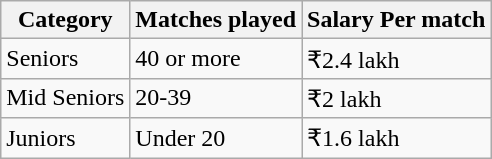<table class="wikitable">
<tr>
<th>Category</th>
<th>Matches played</th>
<th>Salary Per match</th>
</tr>
<tr>
<td>Seniors</td>
<td>40 or more</td>
<td>₹2.4 lakh</td>
</tr>
<tr>
<td>Mid Seniors</td>
<td>20-39</td>
<td>₹2 lakh</td>
</tr>
<tr>
<td>Juniors</td>
<td>Under 20</td>
<td>₹1.6 lakh</td>
</tr>
</table>
